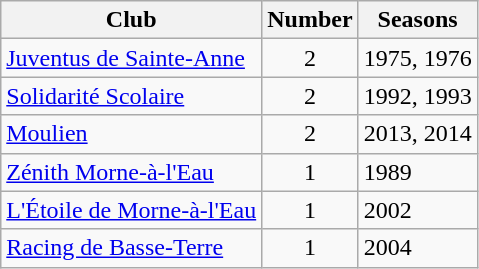<table class="wikitable sortable">
<tr>
<th>Club</th>
<th>Number</th>
<th>Seasons</th>
</tr>
<tr>
<td><a href='#'>Juventus de Sainte-Anne</a></td>
<td style="text-align:center">2</td>
<td>1975, 1976</td>
</tr>
<tr>
<td><a href='#'>Solidarité Scolaire</a></td>
<td style="text-align:center">2</td>
<td>1992, 1993</td>
</tr>
<tr>
<td><a href='#'>Moulien</a></td>
<td style="text-align:center">2</td>
<td>2013, 2014</td>
</tr>
<tr>
<td><a href='#'>Zénith Morne-à-l'Eau</a></td>
<td style="text-align:center">1</td>
<td>1989</td>
</tr>
<tr>
<td><a href='#'>L'Étoile de Morne-à-l'Eau</a></td>
<td style="text-align:center">1</td>
<td>2002</td>
</tr>
<tr>
<td><a href='#'>Racing de Basse-Terre</a></td>
<td style="text-align:center">1</td>
<td>2004</td>
</tr>
</table>
